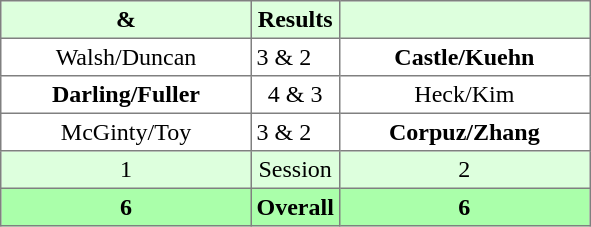<table border="1" cellpadding="3" style="border-collapse: collapse; text-align:center;">
<tr style="background:#ddffdd;">
<th width=160> & </th>
<th>Results</th>
<th width=160></th>
</tr>
<tr>
<td>Walsh/Duncan</td>
<td align=left> 3 & 2</td>
<td><strong>Castle/Kuehn</strong></td>
</tr>
<tr>
<td><strong>Darling/Fuller</strong></td>
<td> 4 & 3</td>
<td>Heck/Kim</td>
</tr>
<tr>
<td>McGinty/Toy</td>
<td align=left> 3 & 2</td>
<td><strong>Corpuz/Zhang</strong></td>
</tr>
<tr style="background:#ddffdd;">
<td>1</td>
<td>Session</td>
<td>2</td>
</tr>
<tr style="background:#aaffaa;">
<th>6</th>
<th>Overall</th>
<th>6</th>
</tr>
</table>
